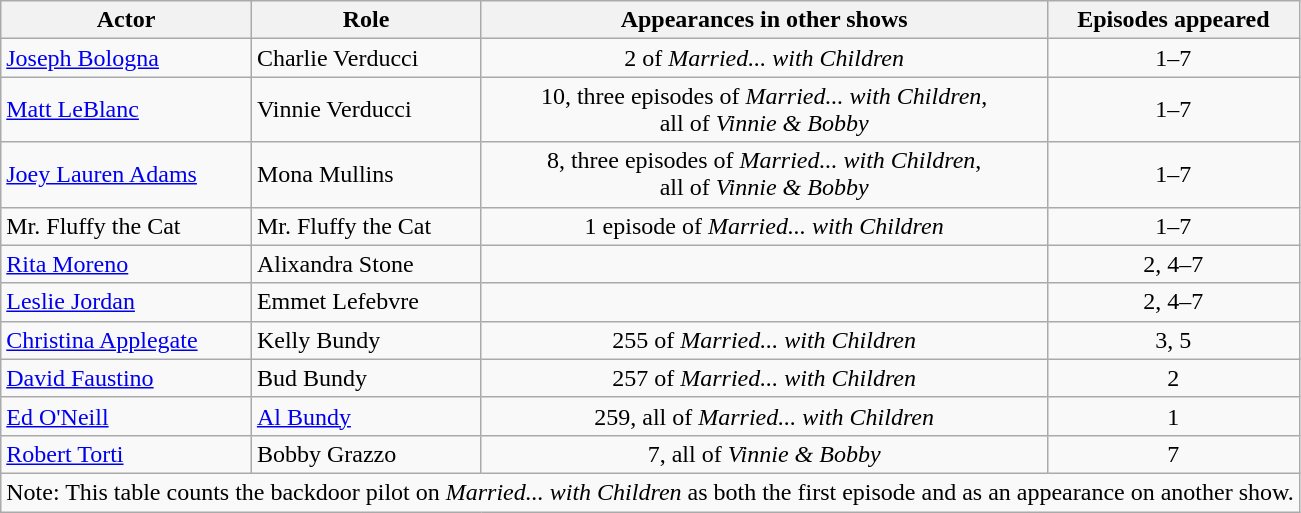<table class="wikitable sortable">
<tr>
<th>Actor</th>
<th>Role</th>
<th>Appearances in other shows</th>
<th>Episodes appeared</th>
</tr>
<tr>
<td><a href='#'>Joseph Bologna</a></td>
<td>Charlie Verducci</td>
<td rowspan="1" align="center">2 of <em>Married... with Children</em></td>
<td rowspan="1" align="center">1–7</td>
</tr>
<tr>
<td><a href='#'>Matt LeBlanc</a></td>
<td>Vinnie Verducci</td>
<td rowspan="1" align="center">10, three episodes of <em>Married... with Children</em>,<br>all of <em>Vinnie & Bobby</em></td>
<td rowspan="1" align="center">1–7</td>
</tr>
<tr>
<td><a href='#'>Joey Lauren Adams</a></td>
<td>Mona Mullins</td>
<td rowspan="1" align="center">8, three episodes of <em>Married... with Children</em>,<br>all of <em>Vinnie & Bobby</em></td>
<td rowspan="1" align="center">1–7</td>
</tr>
<tr>
<td>Mr. Fluffy the Cat</td>
<td>Mr. Fluffy the Cat</td>
<td rowspan="1" align="center">1 episode of <em>Married... with Children</em></td>
<td rowspan="1" align="center">1–7</td>
</tr>
<tr>
<td><a href='#'>Rita Moreno</a></td>
<td>Alixandra Stone</td>
<td></td>
<td rowspan="1" align="center">2, 4–7</td>
</tr>
<tr>
<td><a href='#'>Leslie Jordan</a></td>
<td>Emmet Lefebvre</td>
<td></td>
<td rowspan="1" align="center">2, 4–7</td>
</tr>
<tr>
<td><a href='#'>Christina Applegate</a></td>
<td>Kelly Bundy</td>
<td align="center">255 of <em>Married... with Children</em></td>
<td align="center">3, 5</td>
</tr>
<tr>
<td><a href='#'>David Faustino</a></td>
<td>Bud Bundy</td>
<td align="center">257 of <em>Married... with Children</em></td>
<td align="center">2</td>
</tr>
<tr>
<td><a href='#'>Ed O'Neill</a></td>
<td><a href='#'>Al Bundy</a></td>
<td align="center">259, all of <em>Married... with Children</em></td>
<td align="center">1</td>
</tr>
<tr>
<td><a href='#'>Robert Torti</a></td>
<td>Bobby Grazzo</td>
<td align="center">7, all of <em>Vinnie & Bobby</em></td>
<td align="center">7</td>
</tr>
<tr style="text-align:center;">
<td colspan="4">Note: This table counts the backdoor pilot on <em>Married... with Children</em> as both the first episode and as an appearance on another show.</td>
</tr>
</table>
